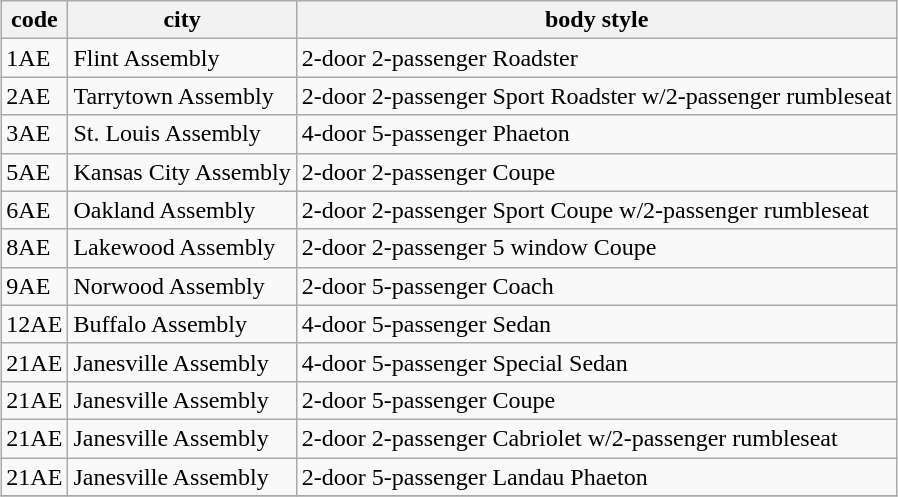<table class="wikitable" style="margin:auto;">
<tr>
<th>code</th>
<th>city</th>
<th>body style</th>
</tr>
<tr>
<td>1AE</td>
<td>Flint Assembly</td>
<td>2-door 2-passenger Roadster</td>
</tr>
<tr>
<td>2AE</td>
<td>Tarrytown Assembly</td>
<td>2-door 2-passenger Sport Roadster w/2-passenger rumbleseat</td>
</tr>
<tr>
<td>3AE</td>
<td>St. Louis Assembly</td>
<td>4-door 5-passenger Phaeton</td>
</tr>
<tr>
<td>5AE</td>
<td>Kansas City Assembly</td>
<td>2-door 2-passenger Coupe</td>
</tr>
<tr>
<td>6AE</td>
<td>Oakland Assembly</td>
<td>2-door 2-passenger Sport Coupe w/2-passenger rumbleseat</td>
</tr>
<tr>
<td>8AE</td>
<td>Lakewood Assembly</td>
<td>2-door 2-passenger 5 window Coupe</td>
</tr>
<tr>
<td>9AE</td>
<td>Norwood Assembly</td>
<td>2-door 5-passenger Coach</td>
</tr>
<tr>
<td>12AE</td>
<td>Buffalo Assembly</td>
<td>4-door 5-passenger Sedan</td>
</tr>
<tr>
<td>21AE</td>
<td>Janesville Assembly</td>
<td>4-door 5-passenger Special Sedan</td>
</tr>
<tr>
<td>21AE</td>
<td>Janesville Assembly</td>
<td>2-door 5-passenger Coupe</td>
</tr>
<tr>
<td>21AE</td>
<td>Janesville Assembly</td>
<td>2-door 2-passenger Cabriolet w/2-passenger rumbleseat</td>
</tr>
<tr>
<td>21AE</td>
<td>Janesville Assembly</td>
<td>2-door 5-passenger Landau Phaeton</td>
</tr>
<tr>
</tr>
</table>
